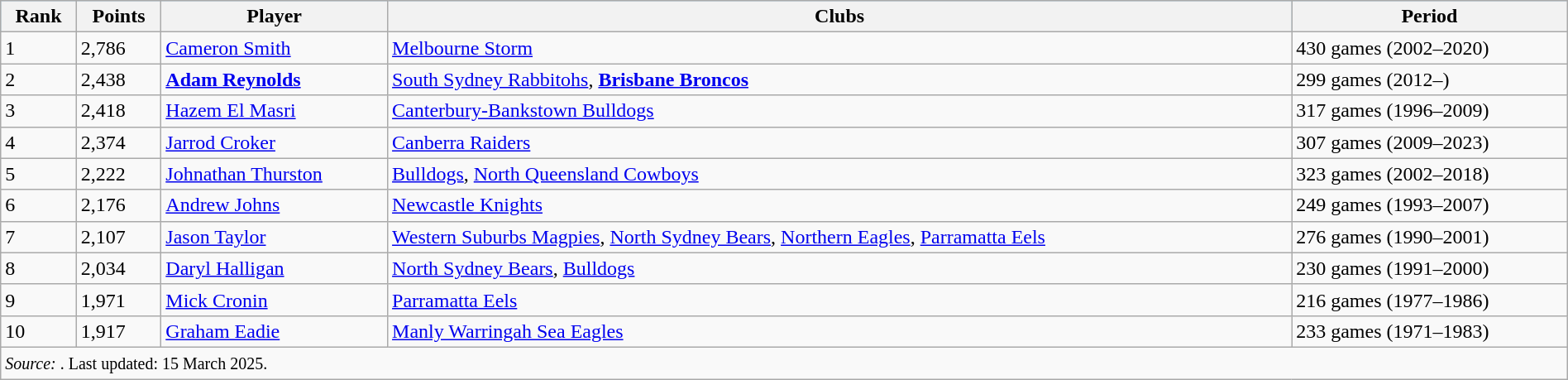<table class="wikitable" style="width:100%">
<tr style="background:#87cefa;">
<th>Rank</th>
<th>Points</th>
<th>Player</th>
<th>Clubs</th>
<th>Period</th>
</tr>
<tr>
<td>1</td>
<td>2,786</td>
<td><a href='#'>Cameron Smith</a></td>
<td><a href='#'>Melbourne Storm</a></td>
<td>430 games (2002–2020)</td>
</tr>
<tr>
<td>2</td>
<td>2,438</td>
<td><strong><a href='#'>Adam Reynolds</a></strong></td>
<td><a href='#'>South Sydney Rabbitohs</a>, <strong><a href='#'>Brisbane Broncos</a></strong></td>
<td>299 games (2012–)</td>
</tr>
<tr>
<td>3</td>
<td>2,418</td>
<td><a href='#'>Hazem El Masri</a></td>
<td><a href='#'>Canterbury-Bankstown Bulldogs</a></td>
<td>317 games (1996–2009)</td>
</tr>
<tr>
<td>4</td>
<td>2,374</td>
<td><a href='#'>Jarrod Croker</a></td>
<td><a href='#'>Canberra Raiders</a></td>
<td>307 games (2009–2023)</td>
</tr>
<tr>
<td>5</td>
<td>2,222</td>
<td><a href='#'>Johnathan Thurston</a></td>
<td><a href='#'>Bulldogs</a>, <a href='#'>North Queensland Cowboys</a></td>
<td>323 games (2002–2018)</td>
</tr>
<tr>
<td>6</td>
<td>2,176</td>
<td><a href='#'>Andrew Johns</a></td>
<td><a href='#'>Newcastle Knights</a></td>
<td>249 games (1993–2007)</td>
</tr>
<tr>
<td>7</td>
<td>2,107</td>
<td><a href='#'>Jason Taylor</a></td>
<td><a href='#'>Western Suburbs Magpies</a>, <a href='#'>North Sydney Bears</a>, <a href='#'>Northern Eagles</a>, <a href='#'>Parramatta Eels</a></td>
<td>276 games (1990–2001)</td>
</tr>
<tr>
<td>8</td>
<td>2,034</td>
<td><a href='#'>Daryl Halligan</a></td>
<td><a href='#'>North Sydney Bears</a>, <a href='#'>Bulldogs</a></td>
<td>230 games (1991–2000)</td>
</tr>
<tr>
<td>9</td>
<td>1,971</td>
<td><a href='#'>Mick Cronin</a></td>
<td><a href='#'>Parramatta Eels</a></td>
<td>216 games (1977–1986)</td>
</tr>
<tr>
<td>10</td>
<td>1,917</td>
<td><a href='#'>Graham Eadie</a></td>
<td><a href='#'>Manly Warringah Sea Eagles</a></td>
<td>233 games (1971–1983)</td>
</tr>
<tr>
<td colspan=5><small><em>Source: </em>. Last updated: 15 March 2025.</small></td>
</tr>
</table>
